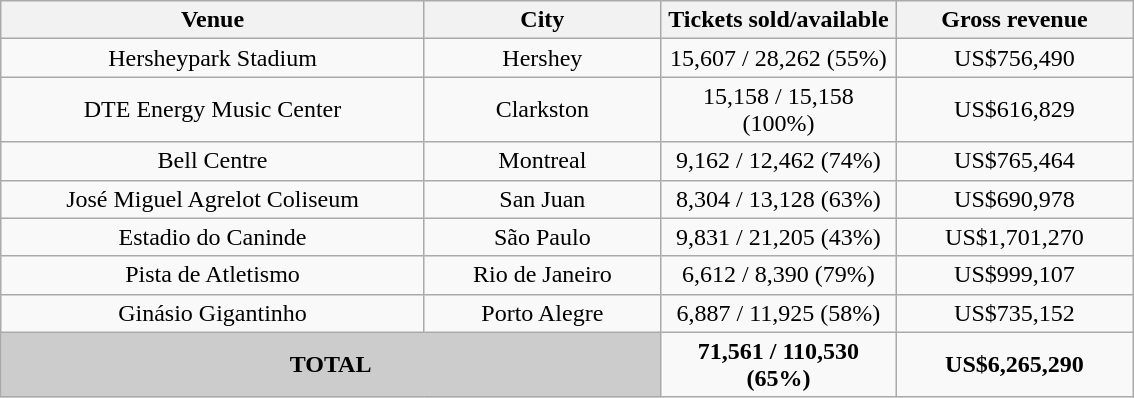<table class="wikitable" style="text-align:center">
<tr>
<th width="275">Venue</th>
<th width="150">City</th>
<th width="150">Tickets sold/available</th>
<th width="150">Gross revenue</th>
</tr>
<tr>
<td align="center">Hersheypark Stadium</td>
<td align="center">Hershey</td>
<td align="center">15,607 / 28,262 (55%)</td>
<td align="center">US$756,490</td>
</tr>
<tr>
<td align="center">DTE Energy Music Center</td>
<td align="center">Clarkston</td>
<td align="center">15,158 / 15,158 (100%)</td>
<td align="center">US$616,829</td>
</tr>
<tr>
<td align="center">Bell Centre</td>
<td align="center">Montreal</td>
<td align="center">9,162 / 12,462 (74%)</td>
<td align="center">US$765,464</td>
</tr>
<tr>
<td align="center">José Miguel Agrelot Coliseum</td>
<td align="center">San Juan</td>
<td align="center">8,304 / 13,128 (63%)</td>
<td align="center">US$690,978</td>
</tr>
<tr>
<td align="center">Estadio do Caninde</td>
<td align="center">São Paulo</td>
<td align="center">9,831 / 21,205 (43%)</td>
<td align="center">US$1,701,270</td>
</tr>
<tr>
<td align="center">Pista de Atletismo</td>
<td align="center">Rio de Janeiro</td>
<td align="center">6,612 / 8,390 (79%)</td>
<td align="center">US$999,107</td>
</tr>
<tr>
<td align="center">Ginásio Gigantinho</td>
<td align="center">Porto Alegre</td>
<td align="center">6,887 / 11,925 (58%)</td>
<td align="center">US$735,152</td>
</tr>
<tr>
<td colspan="2" align="center" bgcolor="#CCCCCC"><strong>TOTAL</strong></td>
<td align="center"><strong>71,561 / 110,530<br>(65%)</strong></td>
<td align="center"><strong>US$6,265,290</strong></td>
</tr>
</table>
